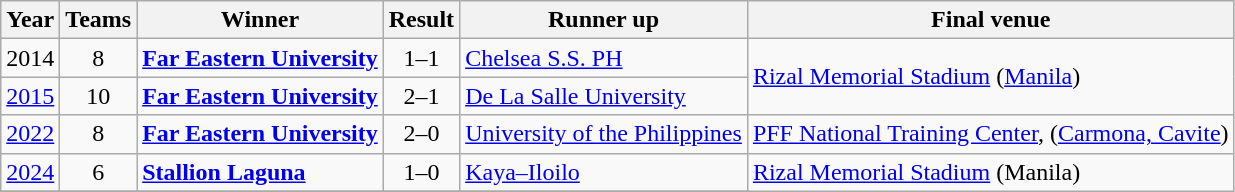<table class="sortable wikitable">
<tr>
<th>Year</th>
<th>Teams</th>
<th>Winner</th>
<th>Result</th>
<th>Runner up</th>
<th>Final venue</th>
</tr>
<tr>
<td align=center>2014</td>
<td align=center>8</td>
<td><strong><a href='#'>Far Eastern University</a></strong></td>
<td align=center>1–1</td>
<td><a href='#'>Chelsea S.S. PH</a></td>
<td rowspan=2><a href='#'>Rizal Memorial Stadium</a> (<a href='#'>Manila</a>)</td>
</tr>
<tr>
<td align=center><a href='#'>2015</a></td>
<td align=center>10</td>
<td><strong><a href='#'>Far Eastern University</a></strong></td>
<td align=center>2–1</td>
<td><a href='#'>De La Salle University</a></td>
</tr>
<tr>
<td align=center><a href='#'>2022</a></td>
<td align=center>8</td>
<td><strong><a href='#'>Far Eastern University</a></strong></td>
<td align=center>2–0</td>
<td><a href='#'>University of the Philippines</a></td>
<td><a href='#'>PFF National Training Center</a>, (<a href='#'>Carmona, Cavite</a>)</td>
</tr>
<tr>
<td align=center><a href='#'>2024</a></td>
<td align=center>6</td>
<td><strong><a href='#'>Stallion Laguna</a></strong></td>
<td align=center>1–0</td>
<td><a href='#'>Kaya–Iloilo</a></td>
<td rowspan=2><a href='#'>Rizal Memorial Stadium</a> (Manila)</td>
</tr>
<tr>
</tr>
</table>
